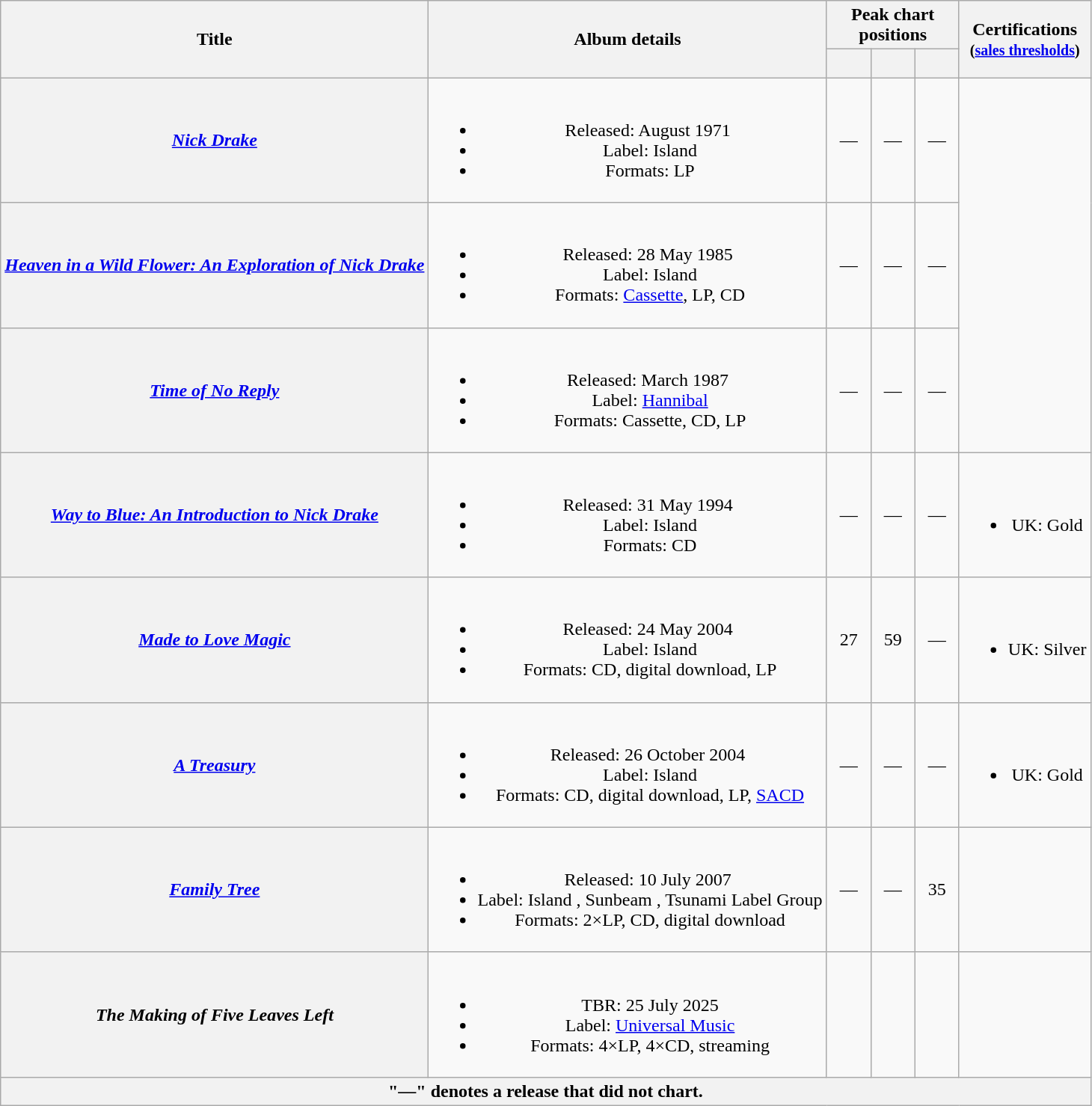<table class="wikitable plainrowheaders" style="text-align:center">
<tr>
<th scope="col" rowspan="2">Title</th>
<th scope="col" rowspan="2">Album details</th>
<th scope="col" colspan="3">Peak chart positions</th>
<th scope="col" rowspan="2">Certifications<br><small>(<a href='#'>sales thresholds</a>)</small></th>
</tr>
<tr>
<th style="width:2em"><br></th>
<th style="width:2em"><br></th>
<th style="width:2em"><br></th>
</tr>
<tr>
<th scope="row"><em><a href='#'>Nick Drake</a></em></th>
<td><br><ul><li>Released: August 1971 </li><li>Label: Island </li><li>Formats: LP</li></ul></td>
<td>—</td>
<td>—</td>
<td>—</td>
<td rowspan="3"></td>
</tr>
<tr>
<th scope="row"><em><a href='#'>Heaven in a Wild Flower: An Exploration of Nick Drake</a></em></th>
<td><br><ul><li>Released: 28 May 1985 </li><li>Label: Island </li><li>Formats: <a href='#'>Cassette</a>, LP, CD</li></ul></td>
<td>—</td>
<td>—</td>
<td>—</td>
</tr>
<tr>
<th scope="row"><em><a href='#'>Time of No Reply</a></em></th>
<td><br><ul><li>Released: March 1987 </li><li>Label: <a href='#'>Hannibal</a> </li><li>Formats: Cassette, CD, LP</li></ul></td>
<td>—</td>
<td>—</td>
<td>—</td>
</tr>
<tr>
<th scope="row"><em><a href='#'>Way to Blue: An Introduction to Nick Drake</a></em></th>
<td><br><ul><li>Released: 31 May 1994 </li><li>Label: Island </li><li>Formats: CD</li></ul></td>
<td>—</td>
<td>—</td>
<td>—</td>
<td><br><ul><li>UK: Gold</li></ul></td>
</tr>
<tr>
<th scope="row"><em><a href='#'>Made to Love Magic</a></em></th>
<td><br><ul><li>Released: 24 May 2004 </li><li>Label: Island </li><li>Formats: CD, digital download, LP</li></ul></td>
<td>27</td>
<td>59</td>
<td>—</td>
<td><br><ul><li>UK: Silver</li></ul></td>
</tr>
<tr>
<th scope="row"><em><a href='#'>A Treasury</a></em></th>
<td><br><ul><li>Released: 26 October 2004 </li><li>Label: Island </li><li>Formats: CD, digital download, LP, <a href='#'>SACD</a></li></ul></td>
<td>—</td>
<td>—</td>
<td>—</td>
<td><br><ul><li>UK: Gold</li></ul></td>
</tr>
<tr>
<th scope="row"><em><a href='#'>Family Tree</a></em></th>
<td><br><ul><li>Released: 10 July 2007 </li><li>Label: Island , Sunbeam , Tsunami Label Group </li><li>Formats: 2×LP, CD, digital download</li></ul></td>
<td>—</td>
<td>—</td>
<td>35</td>
<td></td>
</tr>
<tr>
<th scope="row"><em>The Making of Five Leaves Left</em></th>
<td><br><ul><li>TBR: 25 July 2025</li><li>Label: <a href='#'>Universal Music</a></li><li>Formats: 4×LP, 4×CD, streaming</li></ul></td>
<td></td>
<td></td>
<td></td>
<td></td>
</tr>
<tr>
<th scope="row" colspan="6" style="text-align:center">"—" denotes a release that did not chart.</th>
</tr>
</table>
